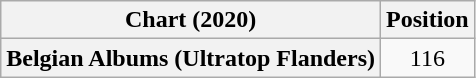<table class="wikitable plainrowheaders" style="text-align:center">
<tr>
<th scope="col">Chart (2020)</th>
<th scope="col">Position</th>
</tr>
<tr>
<th scope="row">Belgian Albums (Ultratop Flanders)</th>
<td>116</td>
</tr>
</table>
